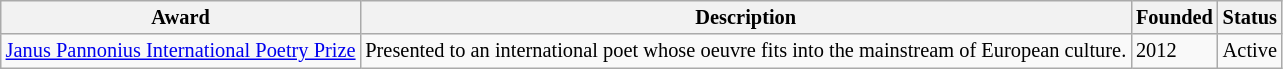<table class="wikitable sortable" style="font-size: 85%;">
<tr>
<th>Award</th>
<th>Description</th>
<th>Founded</th>
<th>Status</th>
</tr>
<tr>
<td><a href='#'>Janus Pannonius International Poetry Prize</a></td>
<td>Presented to an international poet whose oeuvre fits into the mainstream of European culture.</td>
<td>2012</td>
<td>Active</td>
</tr>
</table>
